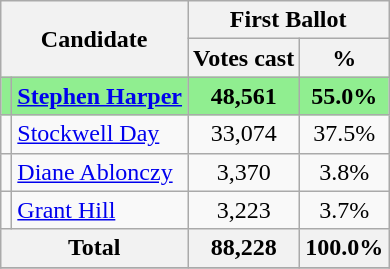<table class="wikitable">
<tr>
<th rowspan="2" colspan="2">Candidate</th>
<th colspan = "2">First Ballot</th>
</tr>
<tr>
<th>Votes cast</th>
<th>%</th>
</tr>
<tr style="background:lightgreen">
<td></td>
<td><strong><a href='#'>Stephen Harper</a></strong></td>
<td align = "center"><strong>48,561</strong></td>
<td align = "center"><strong>55.0%</strong></td>
</tr>
<tr>
<td></td>
<td><a href='#'>Stockwell Day</a></td>
<td align = "center">33,074</td>
<td align = "center">37.5%</td>
</tr>
<tr>
<td></td>
<td><a href='#'>Diane Ablonczy</a></td>
<td align = "center">3,370</td>
<td align = "center">3.8%</td>
</tr>
<tr>
<td></td>
<td><a href='#'>Grant Hill</a></td>
<td align = "center">3,223</td>
<td align = "center">3.7%</td>
</tr>
<tr>
<th colspan = "2">Total</th>
<th align = "center">88,228</th>
<th align = "center">100.0%</th>
</tr>
<tr>
</tr>
</table>
